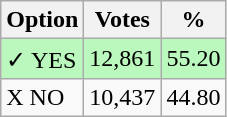<table class="wikitable">
<tr>
<th>Option</th>
<th>Votes</th>
<th>%</th>
</tr>
<tr>
<td style=background:#bbf8be>✓ YES</td>
<td style=background:#bbf8be>12,861</td>
<td style=background:#bbf8be>55.20</td>
</tr>
<tr>
<td>X NO</td>
<td>10,437</td>
<td>44.80</td>
</tr>
</table>
